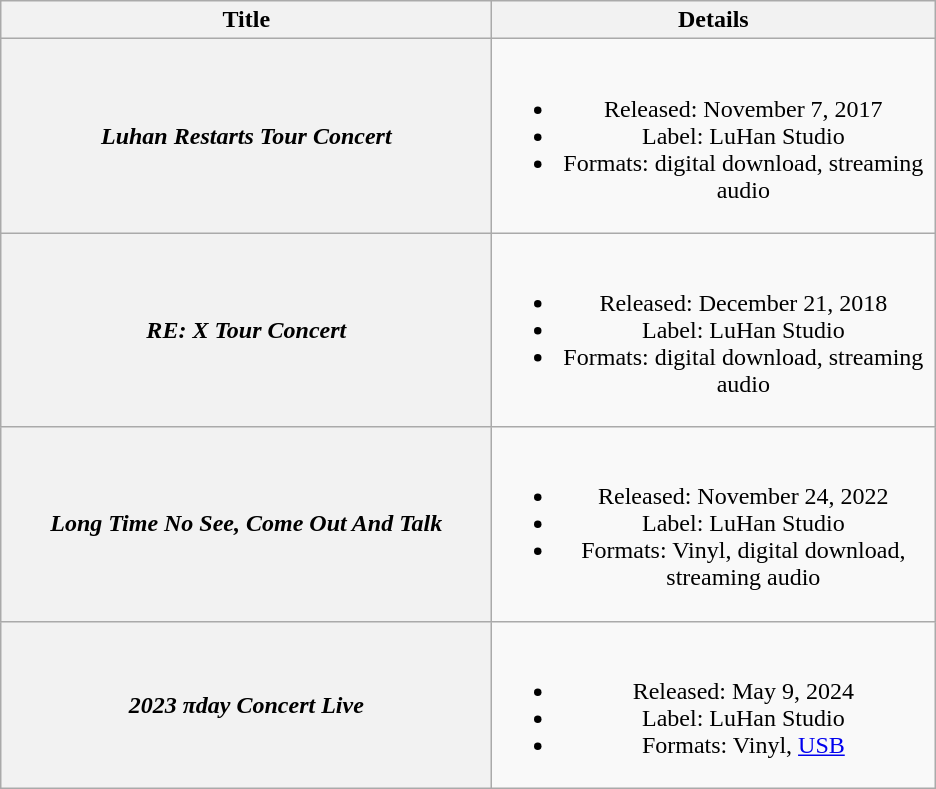<table class="wikitable plainrowheaders" style="text-align:center;">
<tr>
<th scope="col" style="width:20em;">Title</th>
<th scope="col" style="width:18em;">Details</th>
</tr>
<tr>
<th scope="row"><em>Luhan Restarts Tour Concert</em></th>
<td><br><ul><li>Released: November 7, 2017</li><li>Label: LuHan Studio</li><li>Formats: digital download, streaming audio</li></ul></td>
</tr>
<tr>
<th scope="row"><em>RE: X Tour Concert</em></th>
<td><br><ul><li>Released: December 21, 2018</li><li>Label: LuHan Studio</li><li>Formats: digital download, streaming audio</li></ul></td>
</tr>
<tr>
<th scope="row"><em>Long Time No See, Come Out And Talk</em></th>
<td><br><ul><li>Released: November 24, 2022</li><li>Label: LuHan Studio</li><li>Formats: Vinyl, digital download, streaming audio</li></ul></td>
</tr>
<tr>
<th scope="row"><em>2023 πday Concert Live</em></th>
<td><br><ul><li>Released: May 9, 2024</li><li>Label: LuHan Studio</li><li>Formats: Vinyl, <a href='#'>USB</a></li></ul></td>
</tr>
</table>
